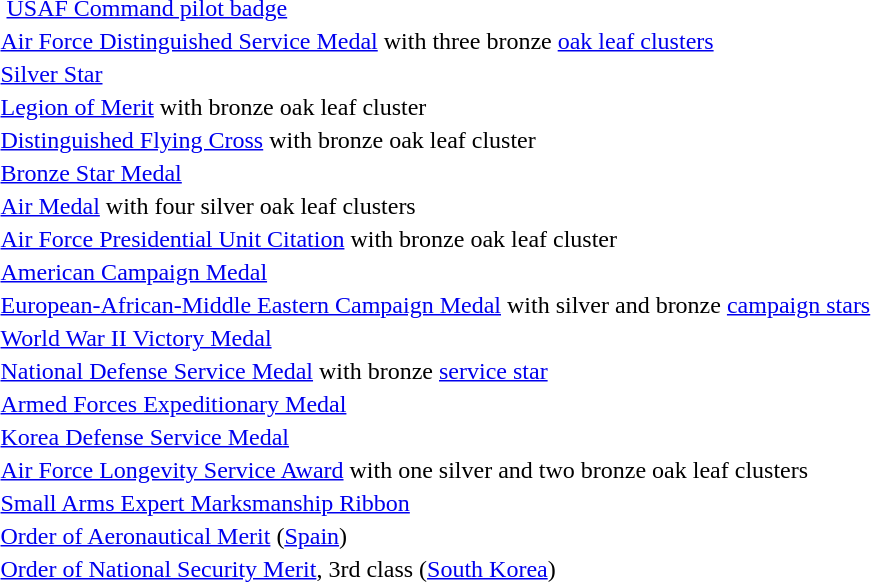<table>
<tr>
<td colspan="2">  <a href='#'>USAF Command pilot badge</a></td>
</tr>
<tr>
<td></td>
<td><a href='#'>Air Force Distinguished Service Medal</a> with three bronze <a href='#'>oak leaf clusters</a></td>
</tr>
<tr>
<td></td>
<td><a href='#'>Silver Star</a></td>
</tr>
<tr>
<td></td>
<td><a href='#'>Legion of Merit</a> with bronze oak leaf cluster</td>
</tr>
<tr>
<td></td>
<td><a href='#'>Distinguished Flying Cross</a> with bronze oak leaf cluster</td>
</tr>
<tr>
<td></td>
<td><a href='#'>Bronze Star Medal</a></td>
</tr>
<tr>
<td></td>
<td><a href='#'>Air Medal</a> with four silver oak leaf clusters</td>
</tr>
<tr>
<td></td>
<td><a href='#'>Air Force Presidential Unit Citation</a> with bronze oak leaf cluster</td>
</tr>
<tr>
<td></td>
<td><a href='#'>American Campaign Medal</a></td>
</tr>
<tr>
<td></td>
<td><a href='#'>European-African-Middle Eastern Campaign Medal</a> with silver and bronze <a href='#'>campaign stars</a></td>
</tr>
<tr>
<td></td>
<td><a href='#'>World War II Victory Medal</a></td>
</tr>
<tr>
<td></td>
<td><a href='#'>National Defense Service Medal</a> with bronze <a href='#'>service star</a></td>
</tr>
<tr>
<td></td>
<td><a href='#'>Armed Forces Expeditionary Medal</a></td>
</tr>
<tr>
<td></td>
<td><a href='#'>Korea Defense Service Medal</a></td>
</tr>
<tr>
<td></td>
<td><a href='#'>Air Force Longevity Service Award</a> with one silver and two bronze oak leaf clusters</td>
</tr>
<tr>
<td></td>
<td><a href='#'>Small Arms Expert Marksmanship Ribbon</a></td>
</tr>
<tr>
<td></td>
<td><a href='#'>Order of Aeronautical Merit</a> (<a href='#'>Spain</a>)</td>
</tr>
<tr>
<td></td>
<td><a href='#'>Order of National Security Merit</a>, 3rd class (<a href='#'>South Korea</a>)</td>
</tr>
<tr>
</tr>
</table>
